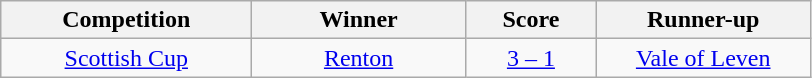<table class="wikitable" style="text-align: center;">
<tr>
<th width=160>Competition</th>
<th width=135>Winner</th>
<th width=80>Score</th>
<th width=135>Runner-up</th>
</tr>
<tr>
<td><a href='#'>Scottish Cup</a></td>
<td><a href='#'>Renton</a></td>
<td><a href='#'>3 – 1</a></td>
<td><a href='#'>Vale of Leven</a></td>
</tr>
</table>
